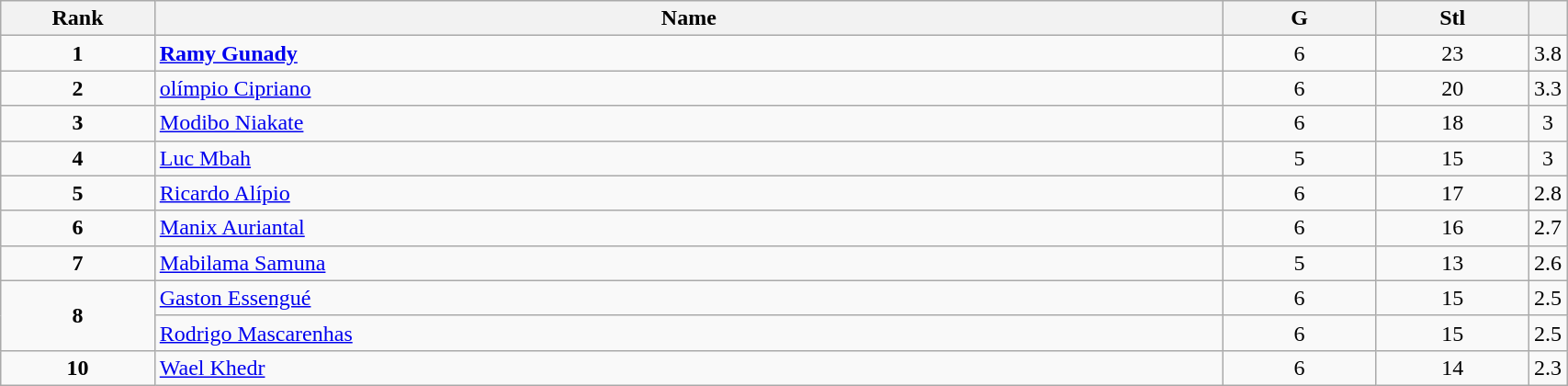<table class="wikitable" style="width:90%;">
<tr>
<th style="width:10%;">Rank</th>
<th style="width:70%;">Name</th>
<th style="width:10%;">G</th>
<th style="width:10%;">Stl</th>
<th style="width:10%;"></th>
</tr>
<tr align=center>
<td><strong>1</strong></td>
<td align=left> <strong><a href='#'>Ramy Gunady</a></strong></td>
<td>6</td>
<td>23</td>
<td>3.8</td>
</tr>
<tr align=center>
<td><strong>2</strong></td>
<td align=left> <a href='#'>olímpio Cipriano</a></td>
<td>6</td>
<td>20</td>
<td>3.3</td>
</tr>
<tr align=center>
<td><strong>3</strong></td>
<td align=left> <a href='#'>Modibo Niakate</a></td>
<td>6</td>
<td>18</td>
<td>3</td>
</tr>
<tr align=center>
<td><strong>4</strong></td>
<td align=left> <a href='#'>Luc Mbah</a></td>
<td>5</td>
<td>15</td>
<td>3</td>
</tr>
<tr align=center>
<td><strong>5</strong></td>
<td align=left> <a href='#'>Ricardo Alípio</a></td>
<td>6</td>
<td>17</td>
<td>2.8</td>
</tr>
<tr align=center>
<td><strong>6</strong></td>
<td align=left> <a href='#'>Manix Auriantal</a></td>
<td>6</td>
<td>16</td>
<td>2.7</td>
</tr>
<tr align=center>
<td><strong>7</strong></td>
<td align=left> <a href='#'>Mabilama Samuna</a></td>
<td>5</td>
<td>13</td>
<td>2.6</td>
</tr>
<tr align=center>
<td rowspan=2><strong>8</strong></td>
<td align=left> <a href='#'>Gaston Essengué</a></td>
<td>6</td>
<td>15</td>
<td>2.5</td>
</tr>
<tr align=center>
<td align=left> <a href='#'>Rodrigo Mascarenhas</a></td>
<td>6</td>
<td>15</td>
<td>2.5</td>
</tr>
<tr align=center>
<td><strong>10</strong></td>
<td align=left> <a href='#'>Wael Khedr</a></td>
<td>6</td>
<td>14</td>
<td>2.3</td>
</tr>
</table>
